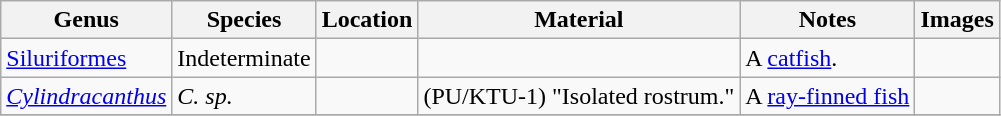<table class="wikitable" align="center">
<tr>
<th>Genus</th>
<th>Species</th>
<th>Location</th>
<th>Material</th>
<th>Notes</th>
<th>Images</th>
</tr>
<tr>
<td><a href='#'>Siluriformes</a></td>
<td>Indeterminate</td>
<td></td>
<td></td>
<td>A <a href='#'>catfish</a>.</td>
<td></td>
</tr>
<tr>
<td><em><a href='#'>Cylindracanthus</a></em></td>
<td><em>C. sp.</em></td>
<td></td>
<td>(PU/KTU-1) "Isolated rostrum."</td>
<td>A <a href='#'>ray-finned fish</a></td>
<td></td>
</tr>
<tr>
</tr>
</table>
